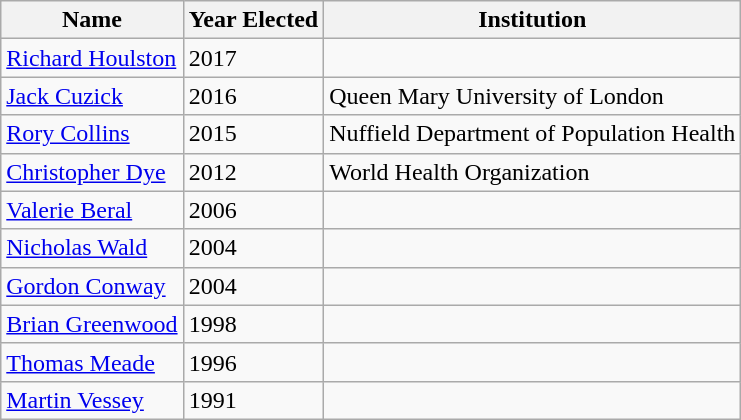<table class="wikitable sortable">
<tr>
<th>Name</th>
<th>Year Elected</th>
<th>Institution</th>
</tr>
<tr>
<td><a href='#'>Richard Houlston</a></td>
<td>2017</td>
<td></td>
</tr>
<tr>
<td><a href='#'>Jack Cuzick</a></td>
<td>2016</td>
<td>Queen Mary University of London</td>
</tr>
<tr>
<td><a href='#'>Rory Collins</a></td>
<td>2015</td>
<td>Nuffield Department of Population Health</td>
</tr>
<tr>
<td><a href='#'>Christopher Dye</a></td>
<td>2012</td>
<td>World Health Organization</td>
</tr>
<tr>
<td><a href='#'>Valerie Beral</a></td>
<td>2006</td>
<td></td>
</tr>
<tr>
<td><a href='#'>Nicholas Wald</a></td>
<td>2004</td>
<td></td>
</tr>
<tr>
<td><a href='#'>Gordon Conway</a></td>
<td>2004</td>
<td></td>
</tr>
<tr>
<td><a href='#'>Brian Greenwood</a></td>
<td>1998</td>
<td></td>
</tr>
<tr>
<td><a href='#'>Thomas Meade</a></td>
<td>1996</td>
<td></td>
</tr>
<tr>
<td><a href='#'>Martin Vessey</a></td>
<td>1991</td>
<td></td>
</tr>
</table>
